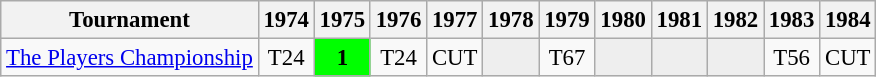<table class="wikitable" style="font-size:95%;text-align:center;">
<tr>
<th>Tournament</th>
<th>1974</th>
<th>1975</th>
<th>1976</th>
<th>1977</th>
<th>1978</th>
<th>1979</th>
<th>1980</th>
<th>1981</th>
<th>1982</th>
<th>1983</th>
<th>1984</th>
</tr>
<tr>
<td align=left><a href='#'>The Players Championship</a></td>
<td>T24</td>
<td style="background:lime;"><strong>1</strong></td>
<td>T24</td>
<td>CUT</td>
<td style="background:#eeeeee;"></td>
<td>T67</td>
<td style="background:#eeeeee;"></td>
<td style="background:#eeeeee;"></td>
<td style="background:#eeeeee;"></td>
<td>T56</td>
<td>CUT</td>
</tr>
</table>
